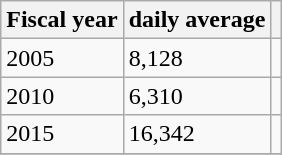<table class="wikitable">
<tr>
<th>Fiscal year</th>
<th>daily average</th>
<th></th>
</tr>
<tr>
<td>2005</td>
<td>8,128</td>
<td></td>
</tr>
<tr>
<td>2010</td>
<td>6,310</td>
<td></td>
</tr>
<tr>
<td>2015</td>
<td>16,342</td>
<td></td>
</tr>
<tr>
</tr>
</table>
